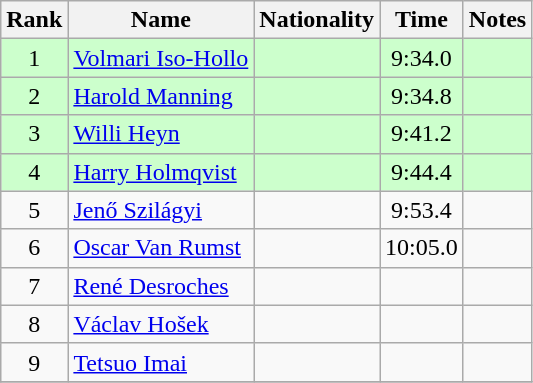<table class="wikitable sortable" style="text-align:center">
<tr>
<th>Rank</th>
<th>Name</th>
<th>Nationality</th>
<th>Time</th>
<th>Notes</th>
</tr>
<tr bgcolor=ccffcc>
<td>1</td>
<td align=left><a href='#'>Volmari Iso-Hollo</a></td>
<td align=left></td>
<td>9:34.0</td>
<td></td>
</tr>
<tr bgcolor=ccffcc>
<td>2</td>
<td align=left><a href='#'>Harold Manning</a></td>
<td align=left></td>
<td>9:34.8</td>
<td></td>
</tr>
<tr bgcolor=ccffcc>
<td>3</td>
<td align=left><a href='#'>Willi Heyn</a></td>
<td align=left></td>
<td>9:41.2</td>
<td></td>
</tr>
<tr bgcolor=ccffcc>
<td>4</td>
<td align=left><a href='#'>Harry Holmqvist</a></td>
<td align=left></td>
<td>9:44.4</td>
<td></td>
</tr>
<tr>
<td>5</td>
<td align=left><a href='#'>Jenő Szilágyi</a></td>
<td align=left></td>
<td>9:53.4</td>
<td></td>
</tr>
<tr>
<td>6</td>
<td align=left><a href='#'>Oscar Van Rumst</a></td>
<td align=left></td>
<td>10:05.0</td>
<td></td>
</tr>
<tr>
<td>7</td>
<td align=left><a href='#'>René Desroches</a></td>
<td align=left></td>
<td></td>
<td></td>
</tr>
<tr>
<td>8</td>
<td align=left><a href='#'>Václav Hošek</a></td>
<td align=left></td>
<td></td>
<td></td>
</tr>
<tr>
<td>9</td>
<td align=left><a href='#'>Tetsuo Imai</a></td>
<td align=left></td>
<td></td>
<td></td>
</tr>
<tr>
</tr>
</table>
